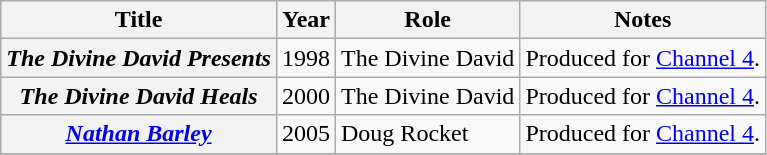<table class="wikitable plainrowheaders sortable">
<tr>
<th scope="col">Title</th>
<th scope="col">Year</th>
<th scope="col">Role</th>
<th scope="col" class="unsortable">Notes</th>
</tr>
<tr>
<th scope="row"><em>The Divine David Presents</em></th>
<td>1998</td>
<td>The Divine David</td>
<td>Produced for <a href='#'>Channel 4</a>.</td>
</tr>
<tr>
<th scope="row"><em>The Divine David Heals</em></th>
<td>2000</td>
<td>The Divine David</td>
<td>Produced for <a href='#'>Channel 4</a>.</td>
</tr>
<tr>
<th scope="row"><em><a href='#'>Nathan Barley</a></em></th>
<td>2005</td>
<td>Doug Rocket</td>
<td>Produced for <a href='#'>Channel 4</a>.</td>
</tr>
<tr>
</tr>
</table>
